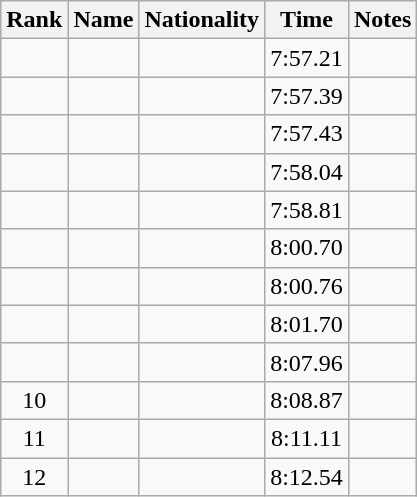<table class="wikitable sortable" style="text-align:center">
<tr>
<th>Rank</th>
<th>Name</th>
<th>Nationality</th>
<th>Time</th>
<th>Notes</th>
</tr>
<tr>
<td></td>
<td align=left></td>
<td align=left></td>
<td>7:57.21</td>
<td></td>
</tr>
<tr>
<td></td>
<td align=left></td>
<td align=left></td>
<td>7:57.39</td>
<td></td>
</tr>
<tr>
<td></td>
<td align=left></td>
<td align=left></td>
<td>7:57.43</td>
<td></td>
</tr>
<tr>
<td></td>
<td align=left></td>
<td align=left></td>
<td>7:58.04</td>
<td></td>
</tr>
<tr>
<td></td>
<td align=left></td>
<td align=left></td>
<td>7:58.81</td>
<td></td>
</tr>
<tr>
<td></td>
<td align=left></td>
<td align=left></td>
<td>8:00.70</td>
<td></td>
</tr>
<tr>
<td></td>
<td align=left></td>
<td align=left></td>
<td>8:00.76</td>
<td></td>
</tr>
<tr>
<td></td>
<td align=left></td>
<td align=left></td>
<td>8:01.70</td>
<td></td>
</tr>
<tr>
<td></td>
<td align=left></td>
<td align=left></td>
<td>8:07.96</td>
<td></td>
</tr>
<tr>
<td>10</td>
<td align=left></td>
<td align=left></td>
<td>8:08.87</td>
<td></td>
</tr>
<tr>
<td>11</td>
<td align=left></td>
<td align=left></td>
<td>8:11.11</td>
<td></td>
</tr>
<tr>
<td>12</td>
<td align=left></td>
<td align=left></td>
<td>8:12.54</td>
<td></td>
</tr>
</table>
